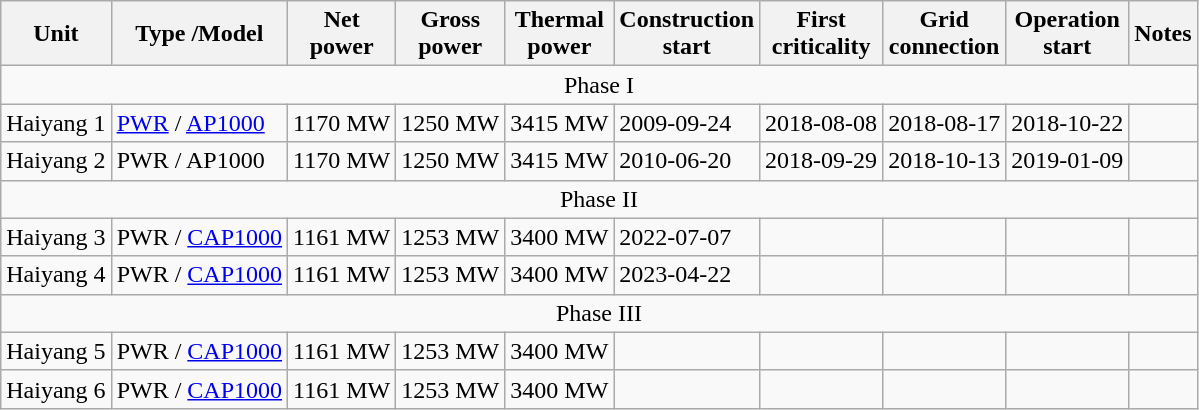<table class="wikitable">
<tr>
<th>Unit</th>
<th>Type /Model</th>
<th>Net <br> power</th>
<th>Gross <br> power</th>
<th>Thermal <br> power</th>
<th>Construction <br> start</th>
<th>First <br>criticality</th>
<th>Grid <br>connection</th>
<th>Operation <br>start</th>
<th>Notes</th>
</tr>
<tr>
<td colspan="10" align="center">Phase I</td>
</tr>
<tr>
<td>Haiyang 1</td>
<td><a href='#'>PWR</a> / <a href='#'>AP1000</a></td>
<td>1170 MW</td>
<td>1250 MW</td>
<td>3415 MW</td>
<td>2009-09-24</td>
<td>2018-08-08</td>
<td>2018-08-17</td>
<td>2018-10-22</td>
<td></td>
</tr>
<tr>
<td>Haiyang 2</td>
<td>PWR / AP1000</td>
<td>1170 MW</td>
<td>1250 MW</td>
<td>3415 MW</td>
<td>2010-06-20</td>
<td>2018-09-29</td>
<td>2018-10-13</td>
<td>2019-01-09</td>
<td></td>
</tr>
<tr>
<td colspan="10" align="center">Phase II </td>
</tr>
<tr>
<td>Haiyang 3</td>
<td>PWR / <a href='#'>CAP1000</a></td>
<td>1161 MW</td>
<td>1253 MW</td>
<td>3400 MW</td>
<td>2022-07-07</td>
<td></td>
<td></td>
<td><em> </em></td>
<td></td>
</tr>
<tr>
<td>Haiyang 4</td>
<td>PWR / <a href='#'>CAP1000</a></td>
<td>1161 MW</td>
<td>1253 MW</td>
<td>3400 MW</td>
<td>2023-04-22</td>
<td></td>
<td></td>
<td><em> </em></td>
<td></td>
</tr>
<tr>
<td colspan="10" align="center">Phase III</td>
</tr>
<tr>
<td>Haiyang 5</td>
<td>PWR / <a href='#'>CAP1000</a></td>
<td>1161 MW</td>
<td>1253 MW</td>
<td>3400 MW</td>
<td></td>
<td></td>
<td></td>
<td><em> </em></td>
<td></td>
</tr>
<tr>
<td>Haiyang 6</td>
<td>PWR / <a href='#'>CAP1000</a></td>
<td>1161 MW</td>
<td>1253 MW</td>
<td>3400 MW</td>
<td></td>
<td></td>
<td></td>
<td><em> </em></td>
<td></td>
</tr>
</table>
